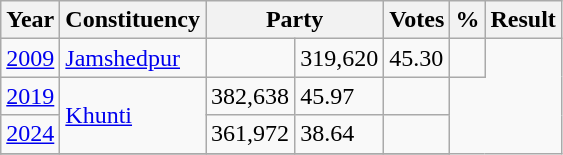<table class="wikitable">
<tr>
<th>Year</th>
<th>Constituency</th>
<th colspan="2">Party</th>
<th>Votes</th>
<th>%</th>
<th>Result</th>
</tr>
<tr>
<td><a href='#'>2009</a></td>
<td><a href='#'>Jamshedpur</a></td>
<td></td>
<td>319,620</td>
<td>45.30</td>
<td></td>
</tr>
<tr>
<td><a href='#'>2019</a></td>
<td rowspan=2><a href='#'>Khunti</a></td>
<td>382,638</td>
<td>45.97</td>
<td></td>
</tr>
<tr>
<td><a href='#'>2024</a></td>
<td>361,972</td>
<td>38.64</td>
<td></td>
</tr>
<tr>
</tr>
</table>
